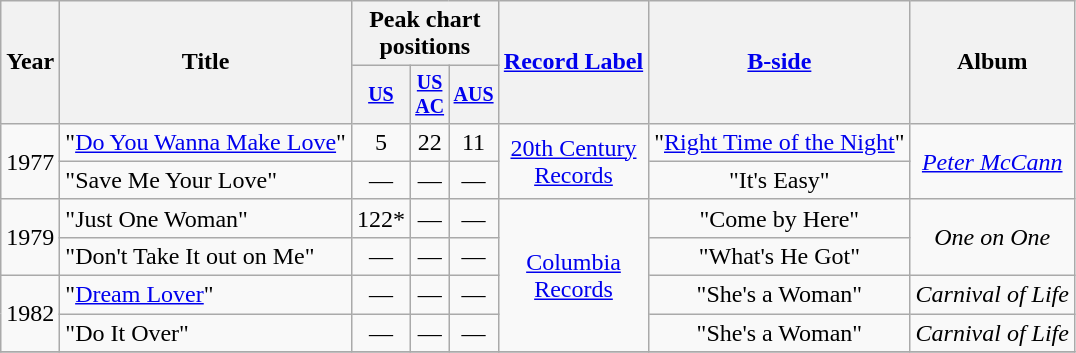<table class="wikitable" style=text-align:center;>
<tr>
<th rowspan="2">Year</th>
<th rowspan="2">Title</th>
<th colspan="3">Peak chart<br>positions</th>
<th rowspan="2"><a href='#'>Record Label</a></th>
<th rowspan="2"><a href='#'>B-side</a></th>
<th rowspan="2">Album</th>
</tr>
<tr style="font-size:smaller;">
<th align=centre><a href='#'>US</a></th>
<th align=centre><a href='#'>US<br>AC</a></th>
<th align=centre><a href='#'>AUS</a></th>
</tr>
<tr>
<td rowspan="2">1977</td>
<td align=left>"<a href='#'>Do You Wanna Make Love</a>"</td>
<td>5</td>
<td>22</td>
<td>11</td>
<td rowspan="2"><a href='#'>20th Century<br>Records</a></td>
<td>"<a href='#'>Right Time of the Night</a>"</td>
<td rowspan="2"><em><a href='#'>Peter McCann</a></em></td>
</tr>
<tr>
<td align=left>"Save Me Your Love"</td>
<td>—</td>
<td>—</td>
<td>—</td>
<td>"It's Easy"</td>
</tr>
<tr>
<td rowspan="2">1979</td>
<td align=left>"Just One Woman"</td>
<td>122*</td>
<td>—</td>
<td>—</td>
<td rowspan="4"><a href='#'>Columbia<br>Records</a></td>
<td>"Come by Here"</td>
<td rowspan="2"><em>One on One</em></td>
</tr>
<tr>
<td align=left>"Don't Take It out on Me"</td>
<td>—</td>
<td>—</td>
<td>—</td>
<td>"What's He Got"</td>
</tr>
<tr>
<td rowspan="2">1982</td>
<td align=left>"<a href='#'>Dream Lover</a>"</td>
<td>—</td>
<td>—</td>
<td>—</td>
<td>"She's a Woman"</td>
<td rowspan="1"><em>Carnival of Life</em></td>
</tr>
<tr>
<td align=left>"Do It Over"</td>
<td>—</td>
<td>—</td>
<td>—</td>
<td>"She's a Woman"</td>
<td rowspan="1"><em>Carnival of Life</em></td>
</tr>
<tr>
</tr>
</table>
